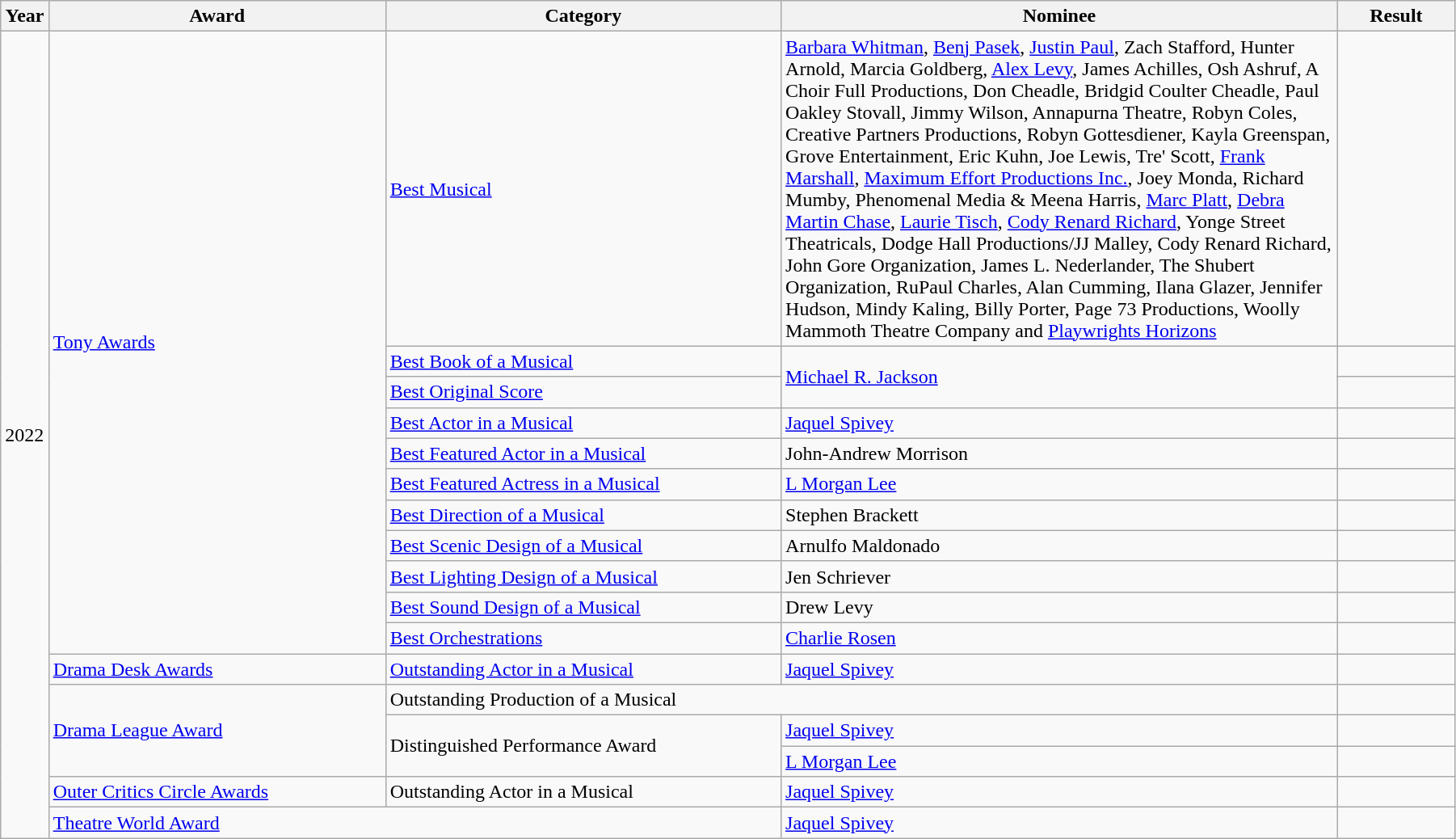<table class="wikitable" width="95%">
<tr>
<th scope="col" width="3%">Year</th>
<th scope="col" width="23%">Award</th>
<th scope="col" width="27%">Category</th>
<th scope="col" width="38%">Nominee</th>
<th scope="col" width="8%">Result</th>
</tr>
<tr>
<td rowspan="17">2022</td>
<td rowspan="11"><a href='#'>Tony Awards</a></td>
<td><a href='#'>Best Musical</a></td>
<td><a href='#'>Barbara Whitman</a>, <a href='#'>Benj Pasek</a>, <a href='#'>Justin Paul</a>, Zach Stafford, Hunter Arnold, Marcia Goldberg, <a href='#'>Alex Levy</a>, James Achilles, Osh Ashruf, A Choir Full Productions, Don Cheadle, Bridgid Coulter Cheadle, Paul Oakley Stovall, Jimmy Wilson, Annapurna Theatre, Robyn Coles, Creative Partners Productions, Robyn Gottesdiener, Kayla Greenspan, Grove Entertainment, Eric Kuhn, Joe Lewis, Tre' Scott, <a href='#'>Frank Marshall</a>, <a href='#'>Maximum Effort Productions Inc.</a>, Joey Monda, Richard Mumby, Phenomenal Media & Meena Harris, <a href='#'>Marc Platt</a>, <a href='#'>Debra Martin Chase</a>, <a href='#'>Laurie Tisch</a>, <a href='#'>Cody Renard Richard</a>, Yonge Street Theatricals, Dodge Hall Productions/JJ Malley, Cody Renard Richard, John Gore Organization, James L. Nederlander, The Shubert Organization, RuPaul Charles, Alan Cumming, Ilana Glazer, Jennifer Hudson, Mindy Kaling, Billy Porter, Page 73 Productions, Woolly Mammoth Theatre Company and <a href='#'>Playwrights Horizons</a></td>
<td></td>
</tr>
<tr>
<td><a href='#'>Best Book of a Musical</a></td>
<td rowspan="2"><a href='#'>Michael R. Jackson</a></td>
<td></td>
</tr>
<tr>
<td><a href='#'>Best Original Score</a></td>
<td></td>
</tr>
<tr>
<td><a href='#'>Best Actor in a Musical</a></td>
<td><a href='#'>Jaquel Spivey</a></td>
<td></td>
</tr>
<tr>
<td><a href='#'>Best Featured Actor in a Musical</a></td>
<td>John-Andrew Morrison</td>
<td></td>
</tr>
<tr>
<td><a href='#'>Best Featured Actress in a Musical</a></td>
<td><a href='#'>L Morgan Lee</a></td>
<td></td>
</tr>
<tr>
<td><a href='#'>Best Direction of a Musical</a></td>
<td>Stephen Brackett</td>
<td></td>
</tr>
<tr>
<td><a href='#'>Best Scenic Design of a Musical</a></td>
<td>Arnulfo Maldonado</td>
<td></td>
</tr>
<tr>
<td><a href='#'>Best Lighting Design of a Musical</a></td>
<td>Jen Schriever</td>
<td></td>
</tr>
<tr>
<td><a href='#'>Best Sound Design of a Musical</a></td>
<td>Drew Levy</td>
<td></td>
</tr>
<tr>
<td><a href='#'>Best Orchestrations</a></td>
<td><a href='#'>Charlie Rosen</a></td>
<td></td>
</tr>
<tr>
<td><a href='#'>Drama Desk Awards</a></td>
<td><a href='#'>Outstanding Actor in a Musical</a></td>
<td><a href='#'>Jaquel Spivey</a></td>
<td></td>
</tr>
<tr>
<td rowspan="3"><a href='#'>Drama League Award</a></td>
<td colspan="2">Outstanding Production of a Musical</td>
<td></td>
</tr>
<tr>
<td rowspan="2">Distinguished Performance Award</td>
<td><a href='#'>Jaquel Spivey</a></td>
<td></td>
</tr>
<tr>
<td><a href='#'>L Morgan Lee</a></td>
<td></td>
</tr>
<tr>
<td><a href='#'>Outer Critics Circle Awards</a></td>
<td>Outstanding Actor in a Musical</td>
<td><a href='#'>Jaquel Spivey</a></td>
<td></td>
</tr>
<tr>
<td colspan="2"><a href='#'>Theatre World Award</a></td>
<td><a href='#'>Jaquel Spivey</a></td>
<td></td>
</tr>
</table>
